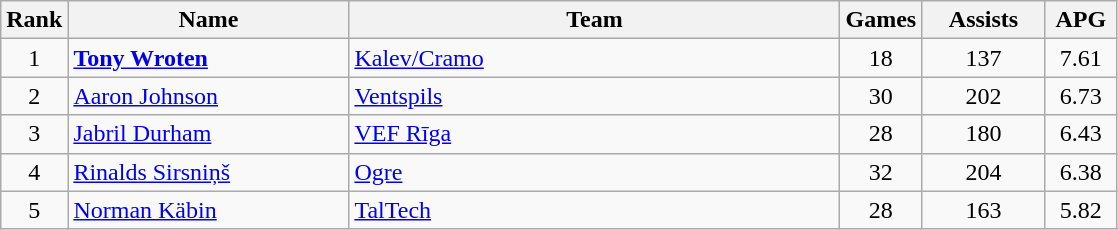<table class="wikitable" style="text-align: center">
<tr>
<th>Rank</th>
<th width=180>Name</th>
<th width=320>Team</th>
<th>Games</th>
<th width=75>Assists</th>
<th width=40>APG</th>
</tr>
<tr>
<td>1</td>
<td align=left> <strong><a href='#'>Tony Wroten</a></strong></td>
<td align=left> <a href='#'>Kalev/Cramo</a></td>
<td>18</td>
<td>137</td>
<td>7.61</td>
</tr>
<tr>
<td>2</td>
<td align=left> <a href='#'>Aaron Johnson</a></td>
<td align=left> <a href='#'>Ventspils</a></td>
<td>30</td>
<td>202</td>
<td>6.73</td>
</tr>
<tr>
<td>3</td>
<td align=left> <a href='#'>Jabril Durham</a></td>
<td align=left> <a href='#'>VEF Rīga</a></td>
<td>28</td>
<td>180</td>
<td>6.43</td>
</tr>
<tr>
<td>4</td>
<td align=left> <a href='#'>Rinalds Sirsniņš</a></td>
<td align=left> <a href='#'>Ogre</a></td>
<td>32</td>
<td>204</td>
<td>6.38</td>
</tr>
<tr>
<td>5</td>
<td align=left> <a href='#'>Norman Käbin</a></td>
<td align=left> <a href='#'>TalTech</a></td>
<td>28</td>
<td>163</td>
<td>5.82</td>
</tr>
</table>
